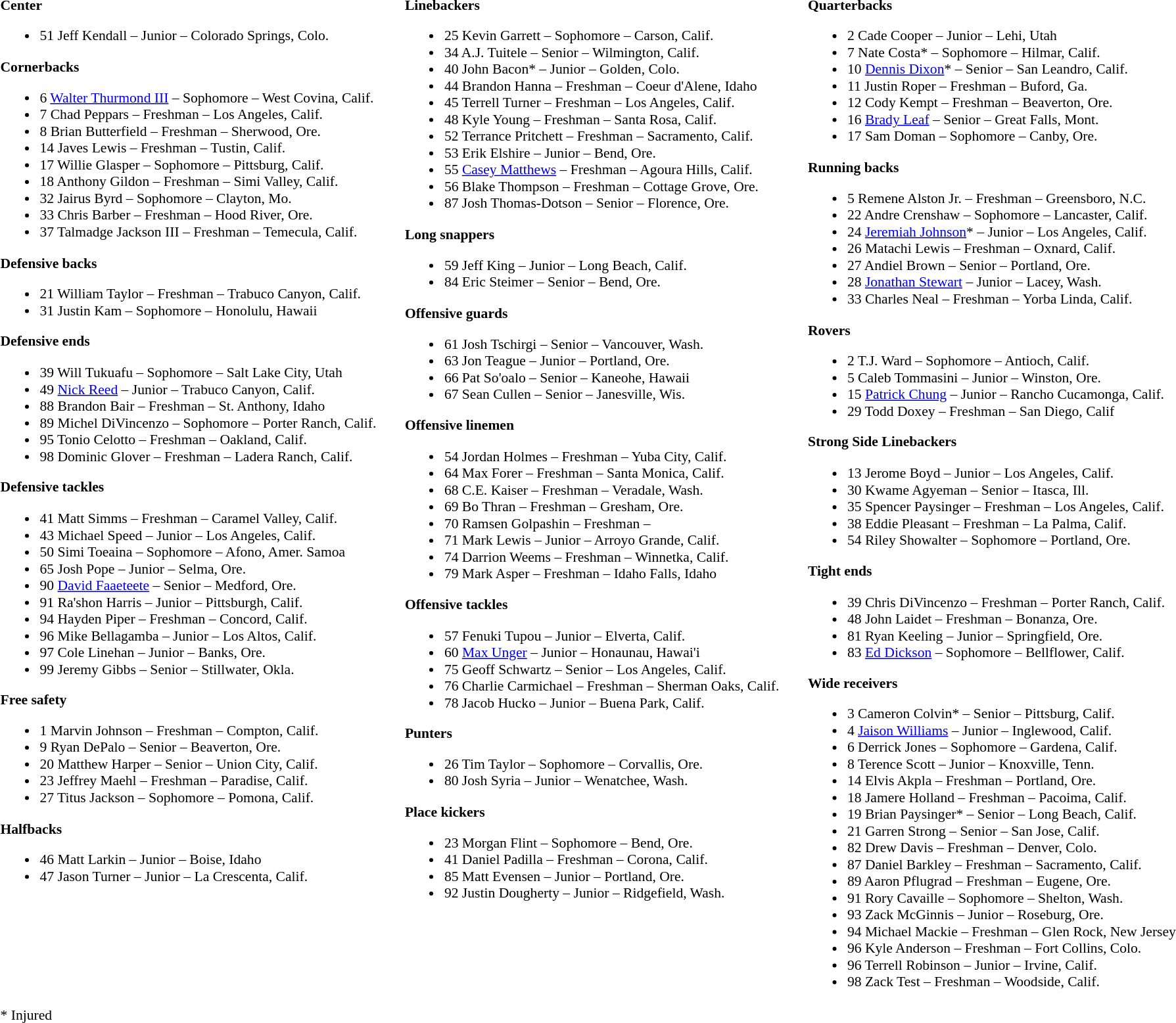<table class="toccolours" style="border-collapse:collapse; font-size:90%;">
<tr>
<td colspan="5" style="text-align:center;"></td>
</tr>
<tr>
<td valign="top"><br><strong>Center</strong><ul><li>51 Jeff Kendall – Junior – Colorado Springs, Colo.</li></ul><strong>Cornerbacks</strong><ul><li>6 <a href='#'>Walter Thurmond III</a> – Sophomore – West Covina, Calif.</li><li>7 Chad Peppars – Freshman – Los Angeles, Calif.</li><li>8 Brian Butterfield – Freshman – Sherwood, Ore.</li><li>14 Javes Lewis – Freshman – Tustin, Calif.</li><li>17 Willie Glasper – Sophomore – Pittsburg, Calif.</li><li>18 Anthony Gildon – Freshman – Simi Valley, Calif.</li><li>32 Jairus Byrd – Sophomore – Clayton, Mo.</li><li>33 Chris Barber – Freshman – Hood River, Ore.</li><li>37 Talmadge Jackson III – Freshman – Temecula, Calif.</li></ul><strong>Defensive backs</strong><ul><li>21 William Taylor – Freshman – Trabuco Canyon, Calif.</li><li>31 Justin Kam – Sophomore – Honolulu, Hawaii</li></ul><strong>Defensive ends</strong><ul><li>39 Will Tukuafu – Sophomore – Salt Lake City, Utah</li><li>49 <a href='#'>Nick Reed</a> – Junior – Trabuco Canyon, Calif.</li><li>88 Brandon Bair – Freshman – St. Anthony, Idaho</li><li>89 Michel DiVincenzo – Sophomore – Porter Ranch, Calif.</li><li>95 Tonio Celotto – Freshman – Oakland, Calif.</li><li>98 Dominic Glover – Freshman – Ladera Ranch, Calif.</li></ul><strong>Defensive tackles</strong><ul><li>41 Matt Simms – Freshman – Caramel Valley, Calif.</li><li>43 Michael Speed – Junior – Los Angeles, Calif.</li><li>50 Simi Toeaina – Sophomore – Afono, Amer. Samoa</li><li>65 Josh Pope – Junior – Selma, Ore.</li><li>90 <a href='#'>David Faaeteete</a> – Senior – Medford, Ore.</li><li>91 Ra'shon Harris – Junior – Pittsburgh, Calif.</li><li>94 Hayden Piper – Freshman – Concord, Calif.</li><li>96 Mike Bellagamba – Junior – Los Altos, Calif.</li><li>97 Cole Linehan – Junior – Banks, Ore.</li><li>99 Jeremy Gibbs – Senior – Stillwater, Okla.</li></ul><strong>Free safety</strong><ul><li>1 Marvin Johnson – Freshman – Compton, Calif.</li><li>9 Ryan DePalo – Senior – Beaverton, Ore.</li><li>20 Matthew Harper – Senior – Union City, Calif.</li><li>23 Jeffrey Maehl – Freshman – Paradise, Calif.</li><li>27 Titus Jackson – Sophomore – Pomona, Calif.</li></ul><strong>Halfbacks</strong><ul><li>46 Matt Larkin – Junior – Boise, Idaho</li><li>47 Jason Turner – Junior – La Crescenta, Calif.</li></ul></td>
<td width="25"> </td>
<td valign="top"><br><strong>Linebackers</strong><ul><li>25 Kevin Garrett – Sophomore – Carson, Calif.</li><li>34 A.J. Tuitele – Senior – Wilmington, Calif.</li><li>40 John Bacon* – Junior – Golden, Colo.</li><li>44 Brandon Hanna – Freshman – Coeur d'Alene, Idaho</li><li>45 Terrell Turner – Freshman – Los Angeles, Calif.</li><li>48 Kyle Young – Freshman – Santa Rosa, Calif.</li><li>52 Terrance Pritchett – Freshman – Sacramento, Calif.</li><li>53 Erik Elshire – Junior – Bend, Ore.</li><li>55 <a href='#'>Casey Matthews</a> – Freshman – Agoura Hills, Calif.</li><li>56 Blake Thompson – Freshman – Cottage Grove, Ore.</li><li>87 Josh Thomas-Dotson – Senior – Florence, Ore.</li></ul><strong>Long snappers</strong><ul><li>59 Jeff King – Junior – Long Beach, Calif.</li><li>84 Eric Steimer – Senior – Bend, Ore.</li></ul><strong>Offensive guards</strong><ul><li>61 Josh Tschirgi – Senior – Vancouver, Wash.</li><li>63 Jon Teague – Junior – Portland, Ore.</li><li>66 Pat So'oalo – Senior – Kaneohe, Hawaii</li><li>67 Sean Cullen – Senior – Janesville, Wis.</li></ul><strong>Offensive linemen</strong><ul><li>54 Jordan Holmes – Freshman – Yuba City, Calif.</li><li>64 Max Forer – Freshman – Santa Monica, Calif.</li><li>68 C.E. Kaiser – Freshman – Veradale, Wash.</li><li>69 Bo Thran – Freshman – Gresham, Ore.</li><li>70 Ramsen Golpashin – Freshman –</li><li>71 Mark Lewis – Junior – Arroyo Grande, Calif.</li><li>74 Darrion Weems – Freshman – Winnetka, Calif.</li><li>79 Mark Asper – Freshman – Idaho Falls, Idaho</li></ul><strong>Offensive tackles</strong><ul><li>57 Fenuki Tupou – Junior – Elverta, Calif.</li><li>60 <a href='#'>Max Unger</a> – Junior – Honaunau, Hawai'i</li><li>75 Geoff Schwartz – Senior – Los Angeles, Calif.</li><li>76 Charlie Carmichael – Freshman – Sherman Oaks, Calif.</li><li>78 Jacob Hucko – Junior – Buena Park, Calif.</li></ul><strong>Punters</strong><ul><li>26 Tim Taylor – Sophomore – Corvallis, Ore.</li><li>80 Josh Syria – Junior – Wenatchee, Wash.</li></ul><strong>Place kickers</strong><ul><li>23 Morgan Flint – Sophomore – Bend, Ore.</li><li>41 Daniel Padilla – Freshman – Corona, Calif.</li><li>85 Matt Evensen – Junior – Portland, Ore.</li><li>92 Justin Dougherty – Junior – Ridgefield, Wash.</li></ul></td>
<td width="25"> </td>
<td valign="top"><br><strong>Quarterbacks</strong><ul><li>2 Cade Cooper – Junior – Lehi, Utah</li><li>7 Nate Costa* – Sophomore – Hilmar, Calif.</li><li>10 <a href='#'>Dennis Dixon</a>* – Senior – San Leandro, Calif.</li><li>11 Justin Roper – Freshman – Buford, Ga.</li><li>12 Cody Kempt – Freshman – Beaverton, Ore.</li><li>16 <a href='#'>Brady Leaf</a> – Senior – Great Falls, Mont.</li><li>17 Sam Doman – Sophomore – Canby, Ore.</li></ul><strong>Running backs</strong><ul><li>5 Remene Alston Jr. – Freshman – Greensboro, N.C.</li><li>22 Andre Crenshaw – Sophomore – Lancaster, Calif.</li><li>24 <a href='#'>Jeremiah Johnson</a>* – Junior – Los Angeles, Calif.</li><li>26 Matachi Lewis – Freshman – Oxnard, Calif.</li><li>27 Andiel Brown – Senior – Portland, Ore.</li><li>28 <a href='#'>Jonathan Stewart</a> – Junior – Lacey, Wash.</li><li>33 Charles Neal – Freshman – Yorba Linda, Calif.</li></ul><strong>Rovers</strong><ul><li>2 T.J. Ward – Sophomore – Antioch, Calif.</li><li>5 Caleb Tommasini – Junior – Winston, Ore.</li><li>15 <a href='#'>Patrick Chung</a> – Junior – Rancho Cucamonga, Calif.</li><li>29 Todd Doxey – Freshman – San Diego, Calif</li></ul><strong>Strong Side Linebackers</strong><ul><li>13 Jerome Boyd – Junior – Los Angeles, Calif.</li><li>30 Kwame Agyeman – Senior – Itasca, Ill.</li><li>35 Spencer Paysinger – Freshman – Los Angeles, Calif.</li><li>38 Eddie Pleasant – Freshman – La Palma, Calif.</li><li>54 Riley Showalter – Sophomore – Portland, Ore.</li></ul><strong>Tight ends</strong><ul><li>39 Chris DiVincenzo – Freshman – Porter Ranch, Calif.</li><li>48 John Laidet – Freshman – Bonanza, Ore.</li><li>81 Ryan Keeling – Junior – Springfield, Ore.</li><li>83 <a href='#'>Ed Dickson</a> – Sophomore – Bellflower, Calif.</li></ul><strong>Wide receivers</strong><ul><li>3 Cameron Colvin* – Senior – Pittsburg, Calif.</li><li>4 <a href='#'>Jaison Williams</a> – Junior – Inglewood, Calif.</li><li>6 Derrick Jones – Sophomore – Gardena, Calif.</li><li>8 Terence Scott – Junior – Knoxville, Tenn.</li><li>14 Elvis Akpla – Freshman – Portland, Ore.</li><li>18 Jamere Holland – Freshman – Pacoima, Calif.</li><li>19 Brian Paysinger* – Senior – Long Beach, Calif.</li><li>21 Garren Strong – Senior – San Jose, Calif.</li><li>82 Drew Davis – Freshman – Denver, Colo.</li><li>87 Daniel Barkley – Freshman – Sacramento, Calif.</li><li>89 Aaron Pflugrad – Freshman – Eugene, Ore.</li><li>91 Rory Cavaille – Sophomore – Shelton, Wash.</li><li>93 Zack McGinnis – Junior – Roseburg, Ore.</li><li>94 Michael Mackie – Freshman – Glen Rock, New Jersey</li><li>96 Kyle Anderson – Freshman – Fort Collins, Colo.</li><li>96 Terrell Robinson – Junior – Irvine, Calif.</li><li>98 Zack Test – Freshman – Woodside, Calif.</li></ul></td>
</tr>
<tr>
<td colspan="5"  style="vertical-align:bottom; text-align:left;">* Injured</td>
</tr>
</table>
